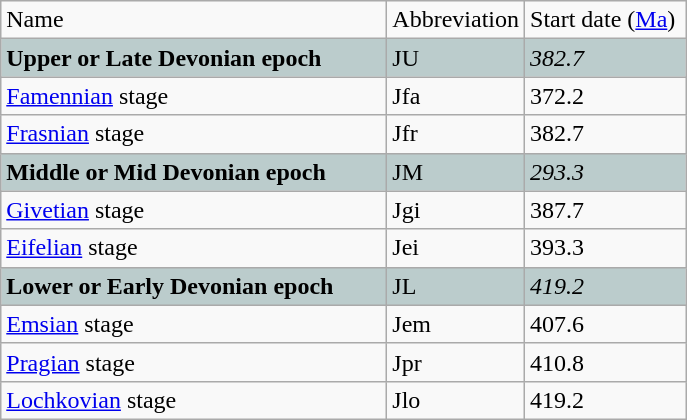<table class="wikitable">
<tr>
<td width="250pt">Name</td>
<td width="50pt">Abbreviation</td>
<td width="100pt">Start date (<a href='#'>Ma</a>)</td>
</tr>
<tr style="background:#bbcccc;">
<td><strong>Upper or Late Devonian epoch</strong></td>
<td>JU</td>
<td><em>382.7</em></td>
</tr>
<tr>
<td><a href='#'>Famennian</a> stage</td>
<td>Jfa</td>
<td>372.2</td>
</tr>
<tr>
<td><a href='#'>Frasnian</a> stage</td>
<td>Jfr</td>
<td>382.7</td>
</tr>
<tr style="background:#bbcccc;">
<td><strong>Middle or Mid Devonian epoch</strong></td>
<td>JM</td>
<td><em>293.3</em></td>
</tr>
<tr>
<td><a href='#'>Givetian</a> stage</td>
<td>Jgi</td>
<td>387.7</td>
</tr>
<tr>
<td><a href='#'>Eifelian</a> stage</td>
<td>Jei</td>
<td>393.3</td>
</tr>
<tr style="background:#bbcccc;">
<td><strong>Lower or Early Devonian epoch</strong></td>
<td>JL</td>
<td><em>419.2</em></td>
</tr>
<tr>
<td><a href='#'>Emsian</a> stage</td>
<td>Jem</td>
<td>407.6</td>
</tr>
<tr>
<td><a href='#'>Pragian</a> stage</td>
<td>Jpr</td>
<td>410.8</td>
</tr>
<tr>
<td><a href='#'>Lochkovian</a> stage</td>
<td>Jlo</td>
<td>419.2</td>
</tr>
</table>
